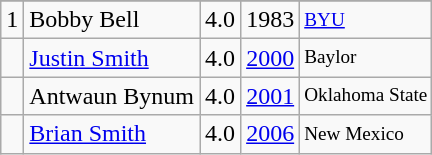<table class="wikitable">
<tr>
</tr>
<tr>
<td>1</td>
<td>Bobby Bell</td>
<td>4.0</td>
<td>1983</td>
<td style="font-size:80%;"><a href='#'>BYU</a></td>
</tr>
<tr>
<td></td>
<td><a href='#'>Justin Smith</a></td>
<td>4.0</td>
<td><a href='#'>2000</a></td>
<td style="font-size:80%;">Baylor</td>
</tr>
<tr>
<td></td>
<td>Antwaun Bynum</td>
<td>4.0</td>
<td><a href='#'>2001</a></td>
<td style="font-size:80%;">Oklahoma State</td>
</tr>
<tr>
<td></td>
<td><a href='#'>Brian Smith</a></td>
<td>4.0</td>
<td><a href='#'>2006</a></td>
<td style="font-size:80%;">New Mexico</td>
</tr>
</table>
